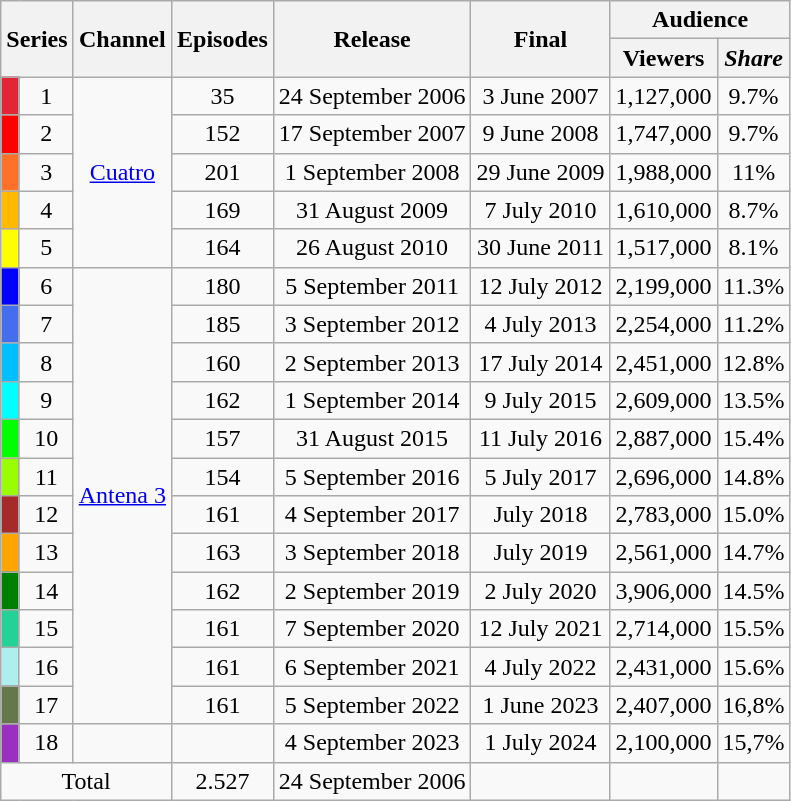<table class="wikitable" style="text-align:center;">
<tr>
<th colspan="2" rowspan="2">Series</th>
<th ! rowspan="2">Channel</th>
<th ! rowspan="2">Episodes</th>
<th ! rowspan="2">Release</th>
<th ! rowspan="2">Final</th>
<th colspan="2" !>Audience</th>
</tr>
<tr>
<th>Viewers</th>
<th><em>Share</em></th>
</tr>
<tr>
<td style="width:5px; background:#e32636;"></td>
<td>1</td>
<td rowspan="5"><a href='#'>Cuatro</a></td>
<td>35</td>
<td>24 September 2006</td>
<td>3 June 2007</td>
<td>1,127,000</td>
<td>9.7%</td>
</tr>
<tr>
<td style="width:5px; background:#f00;"></td>
<td>2</td>
<td>152</td>
<td>17 September 2007</td>
<td>9 June 2008</td>
<td>1,747,000</td>
<td>9.7%</td>
</tr>
<tr>
<td style="width:5px; background:#ff7028;"></td>
<td>3</td>
<td>201</td>
<td>1 September 2008</td>
<td>29 June 2009</td>
<td>1,988,000</td>
<td>11%</td>
</tr>
<tr>
<td style="width:5px; background:#ffba00;"></td>
<td>4</td>
<td>169</td>
<td>31 August 2009</td>
<td>7 July 2010</td>
<td>1,610,000</td>
<td>8.7%</td>
</tr>
<tr>
<td style="width:5px; background:#ff0;"></td>
<td>5</td>
<td>164</td>
<td>26 August 2010</td>
<td>30 June 2011</td>
<td>1,517,000</td>
<td>8.1%</td>
</tr>
<tr>
<td style="width:5px; background:#00f;"></td>
<td>6</td>
<td rowspan="12"><a href='#'>Antena 3</a></td>
<td>180</td>
<td>5 September 2011</td>
<td>12 July 2012</td>
<td>2,199,000</td>
<td>11.3%</td>
</tr>
<tr>
<td style="width:5px; background:#446eee;"></td>
<td>7</td>
<td>185</td>
<td>3 September 2012</td>
<td>4 July 2013</td>
<td>2,254,000</td>
<td>11.2%</td>
</tr>
<tr>
<td style="width:5px; background:#00bfff;"></td>
<td>8</td>
<td>160</td>
<td>2 September 2013</td>
<td>17 July 2014</td>
<td>2,451,000</td>
<td>12.8%</td>
</tr>
<tr>
<td style="width:5px; background:#0ff;"></td>
<td>9</td>
<td>162</td>
<td>1 September 2014</td>
<td>9 July 2015</td>
<td>2,609,000</td>
<td>13.5%</td>
</tr>
<tr>
<td style="width:5px; background:#0f0;"></td>
<td>10</td>
<td>157</td>
<td>31 August 2015</td>
<td>11 July 2016</td>
<td>2,887,000</td>
<td>15.4%</td>
</tr>
<tr>
<td style="width:5px; background:#9f0;"></td>
<td>11</td>
<td>154</td>
<td>5 September 2016</td>
<td>5 July 2017</td>
<td>2,696,000</td>
<td>14.8%</td>
</tr>
<tr>
<td style="width:5px; background:brown;"></td>
<td>12</td>
<td>161</td>
<td>4 September 2017</td>
<td>July 2018</td>
<td>2,783,000</td>
<td>15.0%</td>
</tr>
<tr>
<td style="width:5px;      background:orange;"></td>
<td>13</td>
<td>163</td>
<td>3 September 2018</td>
<td>July 2019</td>
<td>2,561,000</td>
<td>14.7%</td>
</tr>
<tr>
<td style="width:5px;      background:green;"></td>
<td>14</td>
<td>162</td>
<td>2 September 2019</td>
<td>2 July 2020</td>
<td>3,906,000</td>
<td>14.5%</td>
</tr>
<tr>
<td style="width:5px;      background:#24d197;"></td>
<td>15</td>
<td>161</td>
<td>7 September 2020</td>
<td>12 July 2021</td>
<td>2,714,000</td>
<td>15.5%</td>
</tr>
<tr>
<td style="width:5px;      background:#afeeee;"></td>
<td>16</td>
<td>161</td>
<td>6 September 2021</td>
<td>4 July 2022</td>
<td>2,431,000</td>
<td>15.6%</td>
</tr>
<tr>
<td style="width:5px;      background:#64784a;"></td>
<td>17</td>
<td>161</td>
<td>5 September 2022</td>
<td>1 June 2023</td>
<td>2,407,000</td>
<td>16,8%</td>
</tr>
<tr>
<td style="width:5px;      background:#9930bf;"></td>
<td>18</td>
<td></td>
<td></td>
<td>4 September 2023</td>
<td>1 July 2024</td>
<td>2,100,000</td>
<td>15,7%</td>
</tr>
<tr>
<td colspan="3">Total</td>
<td>2.527</td>
<td>24 September 2006</td>
<td></td>
<td></td>
<td></td>
</tr>
</table>
